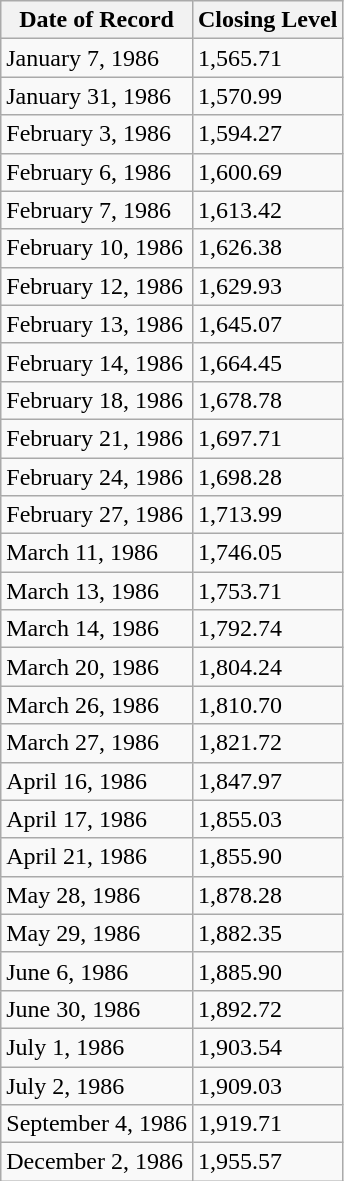<table class="wikitable">
<tr>
<th>Date of Record</th>
<th>Closing Level</th>
</tr>
<tr>
<td>January 7, 1986</td>
<td>1,565.71</td>
</tr>
<tr>
<td>January 31, 1986</td>
<td>1,570.99</td>
</tr>
<tr>
<td>February 3, 1986</td>
<td>1,594.27</td>
</tr>
<tr>
<td>February 6, 1986</td>
<td>1,600.69</td>
</tr>
<tr>
<td>February 7, 1986</td>
<td>1,613.42</td>
</tr>
<tr>
<td>February 10, 1986</td>
<td>1,626.38</td>
</tr>
<tr>
<td>February 12, 1986</td>
<td>1,629.93</td>
</tr>
<tr>
<td>February 13, 1986</td>
<td>1,645.07</td>
</tr>
<tr>
<td>February 14, 1986</td>
<td>1,664.45</td>
</tr>
<tr>
<td>February 18, 1986</td>
<td>1,678.78</td>
</tr>
<tr>
<td>February 21, 1986</td>
<td>1,697.71</td>
</tr>
<tr>
<td>February 24, 1986</td>
<td>1,698.28</td>
</tr>
<tr>
<td>February 27, 1986</td>
<td>1,713.99</td>
</tr>
<tr>
<td>March 11, 1986</td>
<td>1,746.05</td>
</tr>
<tr>
<td>March 13, 1986</td>
<td>1,753.71</td>
</tr>
<tr>
<td>March 14, 1986</td>
<td>1,792.74</td>
</tr>
<tr>
<td>March 20, 1986</td>
<td>1,804.24</td>
</tr>
<tr>
<td>March 26, 1986</td>
<td>1,810.70</td>
</tr>
<tr>
<td>March 27, 1986</td>
<td>1,821.72</td>
</tr>
<tr>
<td>April 16, 1986</td>
<td>1,847.97</td>
</tr>
<tr>
<td>April 17, 1986</td>
<td>1,855.03</td>
</tr>
<tr>
<td>April 21, 1986</td>
<td>1,855.90</td>
</tr>
<tr>
<td>May 28, 1986</td>
<td>1,878.28</td>
</tr>
<tr>
<td>May 29, 1986</td>
<td>1,882.35</td>
</tr>
<tr>
<td>June 6, 1986</td>
<td>1,885.90</td>
</tr>
<tr>
<td>June 30, 1986</td>
<td>1,892.72</td>
</tr>
<tr>
<td>July 1, 1986</td>
<td>1,903.54</td>
</tr>
<tr>
<td>July 2, 1986</td>
<td>1,909.03</td>
</tr>
<tr>
<td>September 4, 1986</td>
<td>1,919.71</td>
</tr>
<tr>
<td>December 2, 1986</td>
<td>1,955.57</td>
</tr>
</table>
